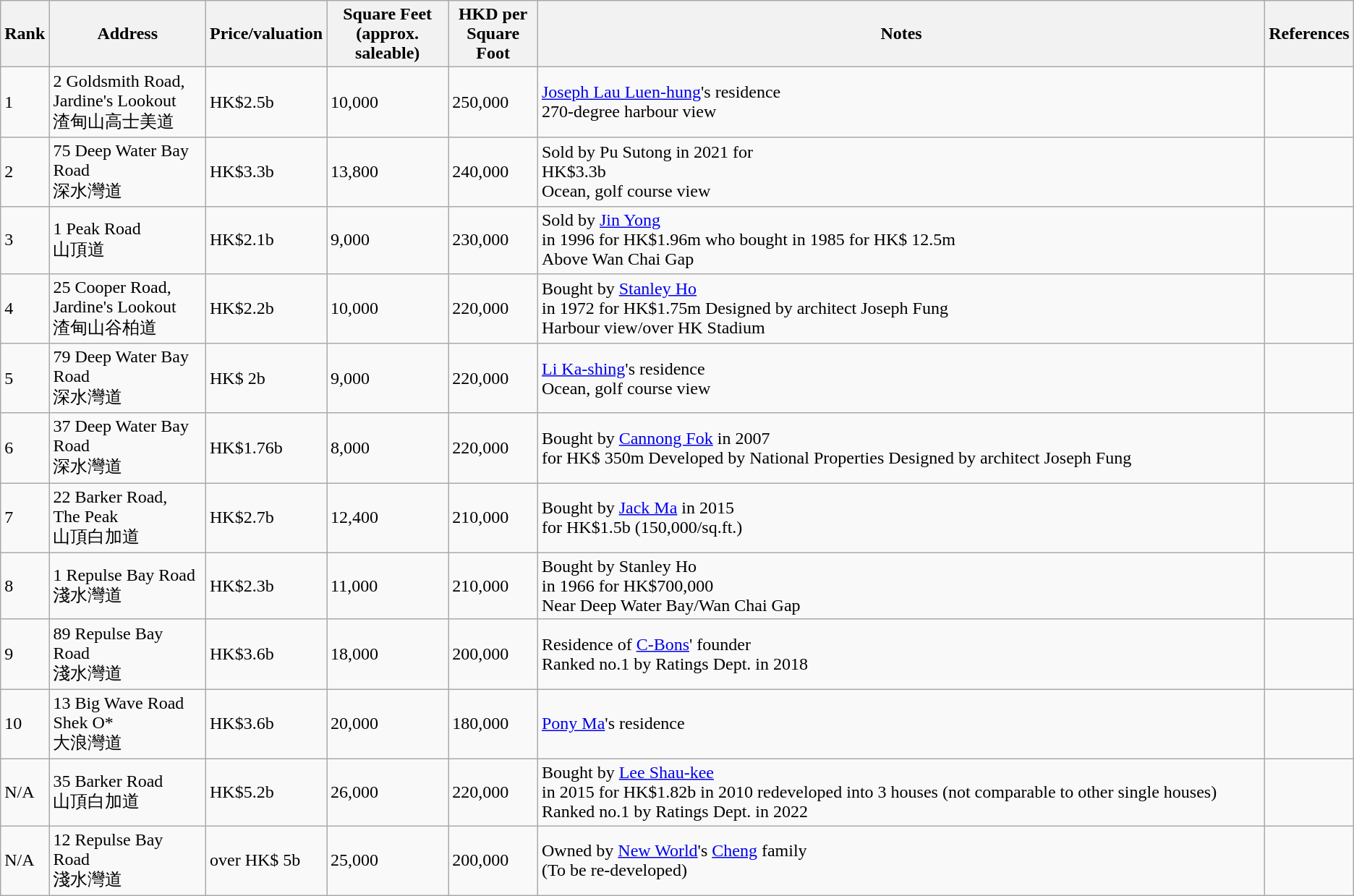<table class="wikitable">
<tr>
<th>Rank</th>
<th>Address</th>
<th>Price/valuation</th>
<th>Square Feet<br>(approx. saleable)</th>
<th>HKD per<br>Square Foot</th>
<th>Notes</th>
<th>References</th>
</tr>
<tr>
<td>1</td>
<td>2 Goldsmith Road,<br>Jardine's Lookout<br>渣甸山高士美道</td>
<td>HK$2.5b</td>
<td>10,000</td>
<td>250,000</td>
<td><a href='#'>Joseph Lau Luen-hung</a>'s residence<br>270-degree harbour view</td>
<td></td>
</tr>
<tr>
<td>2</td>
<td>75 Deep Water Bay Road<br>深水灣道</td>
<td>HK$3.3b</td>
<td>13,800</td>
<td>240,000</td>
<td>Sold by Pu Sutong in 2021 for<br>HK$3.3b<br>Ocean, golf course view</td>
<td></td>
</tr>
<tr>
<td>3</td>
<td>1 Peak Road<br>山頂道</td>
<td>HK$2.1b</td>
<td>9,000</td>
<td>230,000</td>
<td>Sold by <a href='#'>Jin Yong</a><br>in 1996 for HK$1.96m
who bought in 1985 for HK$ 12.5m<br>Above Wan Chai Gap</td>
<td></td>
</tr>
<tr>
<td>4</td>
<td>25 Cooper Road,<br>Jardine's Lookout<br>渣甸山谷柏道</td>
<td>HK$2.2b</td>
<td>10,000</td>
<td>220,000</td>
<td>Bought by <a href='#'>Stanley Ho</a><br>in 1972 for HK$1.75m
Designed by architect Joseph Fung<br>Harbour view/over HK Stadium</td>
<td></td>
</tr>
<tr>
<td>5</td>
<td>79 Deep Water Bay Road<br>深水灣道</td>
<td>HK$ 2b</td>
<td>9,000</td>
<td>220,000</td>
<td><a href='#'>Li Ka-shing</a>'s residence<br>Ocean, golf course view</td>
<td></td>
</tr>
<tr>
<td>6</td>
<td>37 Deep Water Bay Road<br>深水灣道</td>
<td>HK$1.76b</td>
<td>8,000</td>
<td>220,000</td>
<td>Bought by <a href='#'>Cannong Fok</a> in 2007<br>for HK$ 350m
Developed by National Properties
Designed by architect Joseph Fung</td>
<td></td>
</tr>
<tr>
<td>7</td>
<td>22 Barker Road,<br>The Peak<br>山頂白加道</td>
<td>HK$2.7b</td>
<td>12,400</td>
<td>210,000</td>
<td>Bought by <a href='#'>Jack Ma</a> in 2015<br>for HK$1.5b (150,000/sq.ft.)</td>
<td></td>
</tr>
<tr>
<td>8</td>
<td>1 Repulse Bay Road<br>淺水灣道</td>
<td>HK$2.3b</td>
<td>11,000</td>
<td>210,000</td>
<td>Bought by Stanley Ho<br>in 1966 for HK$700,000<br>Near Deep Water Bay/Wan Chai Gap</td>
<td></td>
</tr>
<tr>
<td>9</td>
<td>89 Repulse Bay Road<br>淺水灣道</td>
<td>HK$3.6b</td>
<td>18,000</td>
<td>200,000</td>
<td>Residence of <a href='#'>C-Bons</a>' founder<br>Ranked no.1 by Ratings Dept. in 2018</td>
<td></td>
</tr>
<tr>
<td>10</td>
<td>13 Big Wave Road<br>Shek O*<br>大浪灣道</td>
<td>HK$3.6b</td>
<td>20,000</td>
<td>180,000</td>
<td><a href='#'>Pony Ma</a>'s residence</td>
<td></td>
</tr>
<tr>
<td>N/A</td>
<td>35 Barker Road<br>山頂白加道</td>
<td>HK$5.2b</td>
<td>26,000</td>
<td>220,000</td>
<td>Bought by <a href='#'>Lee Shau-kee</a><br>in 2015 for HK$1.82b in 2010
redeveloped into 3 houses
(not comparable to other single houses)
Ranked no.1 by Ratings Dept. in 2022</td>
<td></td>
</tr>
<tr>
<td>N/A</td>
<td>12 Repulse Bay Road<br>淺水灣道</td>
<td>over HK$ 5b</td>
<td>25,000</td>
<td>200,000</td>
<td>Owned by <a href='#'>New World</a>'s <a href='#'>Cheng</a> family<br>(To be re-developed)</td>
<td></td>
</tr>
</table>
